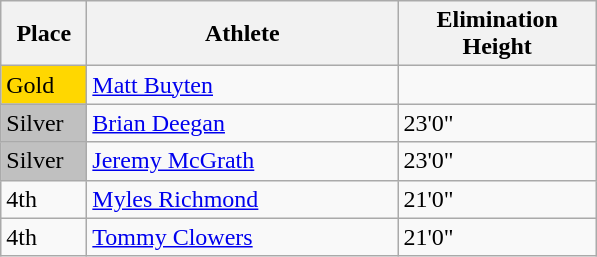<table class="wikitable">
<tr>
<th width="50">Place</th>
<th width="200">Athlete</th>
<th width="125">Elimination Height</th>
</tr>
<tr>
<td style="background:gold;">Gold</td>
<td><a href='#'>Matt Buyten</a></td>
<td></td>
</tr>
<tr>
<td style="background:silver;">Silver</td>
<td><a href='#'>Brian Deegan</a></td>
<td>23'0"</td>
</tr>
<tr>
<td style="background:silver;">Silver</td>
<td><a href='#'>Jeremy McGrath</a></td>
<td>23'0"</td>
</tr>
<tr>
<td>4th</td>
<td><a href='#'>Myles Richmond</a></td>
<td>21'0"</td>
</tr>
<tr>
<td>4th</td>
<td><a href='#'>Tommy Clowers</a></td>
<td>21'0"</td>
</tr>
</table>
